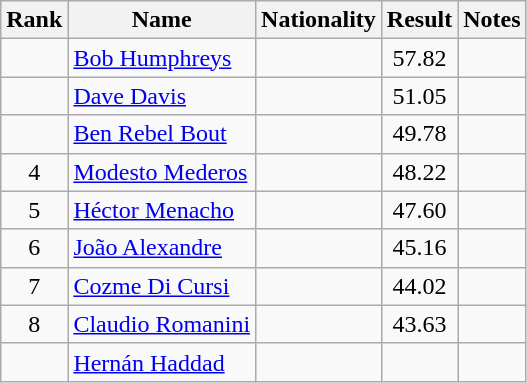<table class="wikitable sortable" style="text-align:center">
<tr>
<th>Rank</th>
<th>Name</th>
<th>Nationality</th>
<th>Result</th>
<th>Notes</th>
</tr>
<tr>
<td></td>
<td align=left><a href='#'>Bob Humphreys</a></td>
<td align=left></td>
<td>57.82</td>
<td></td>
</tr>
<tr>
<td></td>
<td align=left><a href='#'>Dave Davis</a></td>
<td align=left></td>
<td>51.05</td>
<td></td>
</tr>
<tr>
<td></td>
<td align=left><a href='#'>Ben Rebel Bout</a></td>
<td align="left"></td>
<td>49.78</td>
<td></td>
</tr>
<tr>
<td>4</td>
<td align=left><a href='#'>Modesto Mederos</a></td>
<td align=left></td>
<td>48.22</td>
<td></td>
</tr>
<tr>
<td>5</td>
<td align=left><a href='#'>Héctor Menacho</a></td>
<td align=left></td>
<td>47.60</td>
<td></td>
</tr>
<tr>
<td>6</td>
<td align=left><a href='#'>João Alexandre</a></td>
<td align="left"></td>
<td>45.16</td>
<td></td>
</tr>
<tr>
<td>7</td>
<td align=left><a href='#'>Cozme Di Cursi</a></td>
<td align="left"></td>
<td>44.02</td>
<td></td>
</tr>
<tr>
<td>8</td>
<td align=left><a href='#'>Claudio Romanini</a></td>
<td align="left"></td>
<td>43.63</td>
<td></td>
</tr>
<tr>
<td></td>
<td align=left><a href='#'>Hernán Haddad</a></td>
<td align=left></td>
<td></td>
<td></td>
</tr>
</table>
